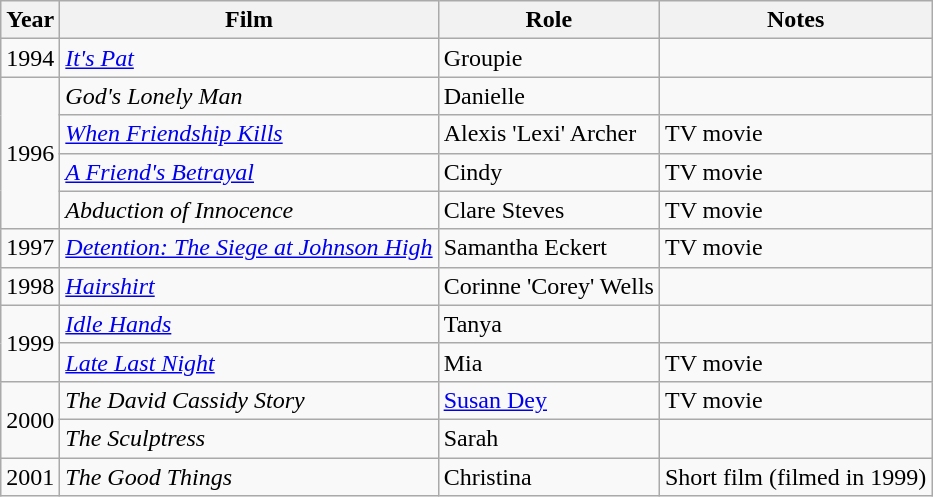<table class="wikitable">
<tr>
<th>Year</th>
<th>Film</th>
<th>Role</th>
<th>Notes</th>
</tr>
<tr>
<td>1994</td>
<td><em><a href='#'>It's Pat</a></em></td>
<td>Groupie</td>
<td></td>
</tr>
<tr>
<td rowspan="4">1996</td>
<td><em>God's Lonely Man</em></td>
<td>Danielle</td>
<td></td>
</tr>
<tr>
<td><em><a href='#'>When Friendship Kills</a></em></td>
<td>Alexis 'Lexi' Archer</td>
<td>TV movie</td>
</tr>
<tr>
<td><em><a href='#'>A Friend's Betrayal</a></em></td>
<td>Cindy</td>
<td>TV movie</td>
</tr>
<tr>
<td><em>Abduction of Innocence</em></td>
<td>Clare Steves</td>
<td>TV movie</td>
</tr>
<tr>
<td>1997</td>
<td><em><a href='#'>Detention: The Siege at Johnson High</a></em></td>
<td>Samantha Eckert</td>
<td>TV movie</td>
</tr>
<tr>
<td>1998</td>
<td><em><a href='#'>Hairshirt</a></em></td>
<td>Corinne 'Corey' Wells</td>
<td></td>
</tr>
<tr>
<td rowspan="2">1999</td>
<td><em><a href='#'>Idle Hands</a></em></td>
<td>Tanya</td>
<td></td>
</tr>
<tr>
<td><em><a href='#'>Late Last Night</a></em></td>
<td>Mia</td>
<td>TV movie</td>
</tr>
<tr>
<td rowspan="2">2000</td>
<td><em>The David Cassidy Story</em></td>
<td><a href='#'>Susan Dey</a></td>
<td>TV movie</td>
</tr>
<tr>
<td><em>The Sculptress</em></td>
<td>Sarah</td>
<td></td>
</tr>
<tr>
<td>2001</td>
<td><em>The Good Things</em></td>
<td>Christina</td>
<td>Short film (filmed in 1999)</td>
</tr>
</table>
